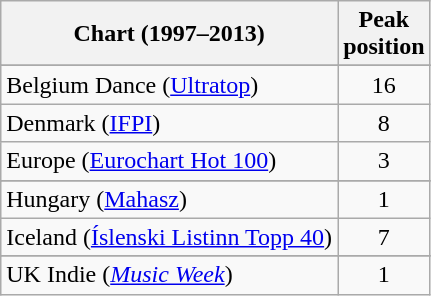<table class="wikitable sortable">
<tr>
<th>Chart (1997–2013)</th>
<th>Peak<br>position</th>
</tr>
<tr>
</tr>
<tr>
</tr>
<tr>
</tr>
<tr>
<td align="left">Belgium Dance (<a href='#'>Ultratop</a>)</td>
<td align="center">16</td>
</tr>
<tr>
<td align="left">Denmark (<a href='#'>IFPI</a>)</td>
<td align="center">8</td>
</tr>
<tr>
<td align="left">Europe (<a href='#'>Eurochart Hot 100</a>)</td>
<td align="center">3</td>
</tr>
<tr>
</tr>
<tr>
</tr>
<tr>
</tr>
<tr>
<td align="left">Hungary (<a href='#'>Mahasz</a>)</td>
<td align="center">1</td>
</tr>
<tr>
<td align="left">Iceland (<a href='#'>Íslenski Listinn Topp 40</a>)</td>
<td align="center">7</td>
</tr>
<tr>
</tr>
<tr>
</tr>
<tr>
</tr>
<tr>
</tr>
<tr>
</tr>
<tr>
</tr>
<tr>
</tr>
<tr>
</tr>
<tr>
</tr>
<tr>
<td>UK Indie (<em><a href='#'>Music Week</a></em>)</td>
<td align=center>1</td>
</tr>
</table>
